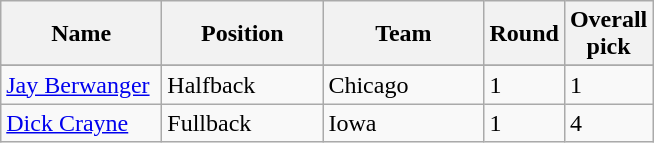<table class="sortable wikitable">
<tr>
<th width="100">Name</th>
<th width="100">Position</th>
<th width="100">Team</th>
<th width="25">Round</th>
<th width="25">Overall pick</th>
</tr>
<tr align="left" bgcolor="">
</tr>
<tr>
<td><a href='#'>Jay Berwanger</a></td>
<td>Halfback</td>
<td>Chicago</td>
<td>1</td>
<td>1</td>
</tr>
<tr>
<td><a href='#'>Dick Crayne</a></td>
<td>Fullback</td>
<td>Iowa</td>
<td>1</td>
<td>4</td>
</tr>
</table>
